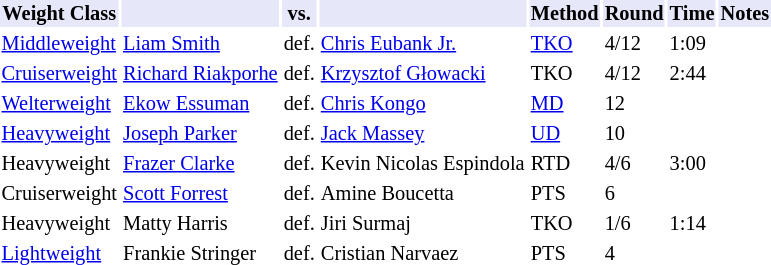<table class="toccolours" style="font-size: 85%;">
<tr>
<th style="background:#e6e8fa; color:#000; text-align:center;">Weight Class</th>
<th style="background:#e6e8fa; color:#000; text-align:center;"></th>
<th style="background:#e6e8fa; color:#000; text-align:center;">vs.</th>
<th style="background:#e6e8fa; color:#000; text-align:center;"></th>
<th style="background:#e6e8fa; color:#000; text-align:center;">Method</th>
<th style="background:#e6e8fa; color:#000; text-align:center;">Round</th>
<th style="background:#e6e8fa; color:#000; text-align:center;">Time</th>
<th style="background:#e6e8fa; color:#000; text-align:center;">Notes</th>
</tr>
<tr>
<td><a href='#'>Middleweight</a></td>
<td> <a href='#'>Liam Smith</a></td>
<td>def.</td>
<td> <a href='#'>Chris Eubank Jr.</a></td>
<td><a href='#'>TKO</a></td>
<td>4/12</td>
<td>1:09</td>
<td></td>
</tr>
<tr>
<td><a href='#'>Cruiserweight</a></td>
<td> <a href='#'>Richard Riakporhe</a></td>
<td>def.</td>
<td> <a href='#'>Krzysztof Głowacki</a></td>
<td>TKO</td>
<td>4/12</td>
<td>2:44</td>
<td></td>
</tr>
<tr>
<td><a href='#'>Welterweight</a></td>
<td> <a href='#'>Ekow Essuman</a></td>
<td>def.</td>
<td> <a href='#'>Chris Kongo</a></td>
<td><a href='#'>MD</a></td>
<td>12</td>
<td></td>
<td></td>
</tr>
<tr>
<td><a href='#'>Heavyweight</a></td>
<td> <a href='#'>Joseph Parker</a></td>
<td>def.</td>
<td> <a href='#'>Jack Massey</a></td>
<td><a href='#'>UD</a></td>
<td>10</td>
<td></td>
<td></td>
</tr>
<tr>
<td>Heavyweight</td>
<td> <a href='#'>Frazer Clarke</a></td>
<td>def.</td>
<td> Kevin Nicolas Espindola</td>
<td>RTD</td>
<td>4/6</td>
<td>3:00</td>
<td></td>
</tr>
<tr>
<td>Cruiserweight</td>
<td> <a href='#'>Scott Forrest</a></td>
<td>def.</td>
<td> Amine Boucetta</td>
<td>PTS</td>
<td>6</td>
<td></td>
<td></td>
</tr>
<tr>
<td>Heavyweight</td>
<td> Matty Harris</td>
<td>def.</td>
<td> Jiri Surmaj</td>
<td>TKO</td>
<td>1/6</td>
<td>1:14</td>
<td></td>
</tr>
<tr>
<td><a href='#'>Lightweight</a></td>
<td> Frankie Stringer</td>
<td>def.</td>
<td> Cristian Narvaez</td>
<td>PTS</td>
<td>4</td>
<td></td>
<td></td>
</tr>
<tr>
</tr>
</table>
